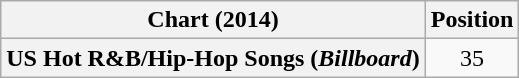<table class="wikitable plainrowheaders" style="text-align:center;">
<tr>
<th scope="col">Chart (2014)</th>
<th scope="col">Position</th>
</tr>
<tr>
<th scope="row">US Hot R&B/Hip-Hop Songs (<em>Billboard</em>)</th>
<td>35</td>
</tr>
</table>
